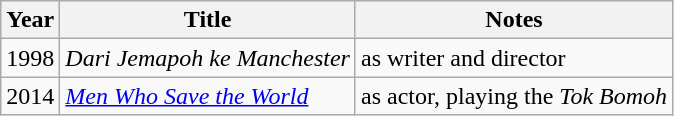<table class="wikitable">
<tr>
<th>Year</th>
<th>Title</th>
<th>Notes</th>
</tr>
<tr>
<td>1998</td>
<td><em>Dari Jemapoh ke Manchester</em></td>
<td>as writer and director</td>
</tr>
<tr>
<td>2014</td>
<td><em><a href='#'>Men Who Save the World</a></em></td>
<td>as actor, playing the <em>Tok Bomoh</em></td>
</tr>
</table>
